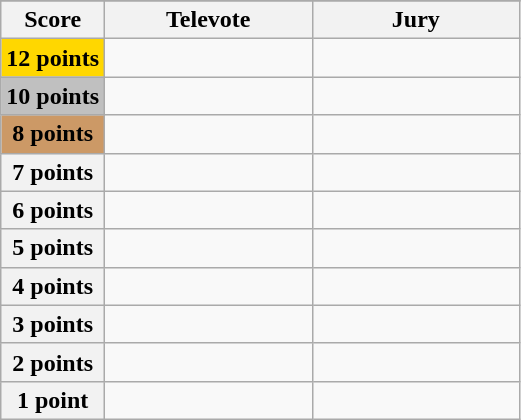<table class="wikitable">
<tr>
</tr>
<tr>
<th scope="col" width="20%">Score</th>
<th scope="col" width="40%">Televote</th>
<th scope="col" width="40%">Jury</th>
</tr>
<tr>
<th scope="row" style="background:gold">12 points</th>
<td></td>
<td></td>
</tr>
<tr>
<th scope="row" style="background:silver">10 points</th>
<td></td>
<td></td>
</tr>
<tr>
<th scope="row" style="background:#CC9966">8 points</th>
<td></td>
<td></td>
</tr>
<tr>
<th scope="row">7 points</th>
<td></td>
<td></td>
</tr>
<tr>
<th scope="row">6 points</th>
<td></td>
<td></td>
</tr>
<tr>
<th scope="row">5 points</th>
<td></td>
<td></td>
</tr>
<tr>
<th scope="row">4 points</th>
<td></td>
<td></td>
</tr>
<tr>
<th scope="row">3 points</th>
<td></td>
<td></td>
</tr>
<tr>
<th scope="row">2 points</th>
<td></td>
<td></td>
</tr>
<tr>
<th scope="row">1 point</th>
<td></td>
<td></td>
</tr>
</table>
